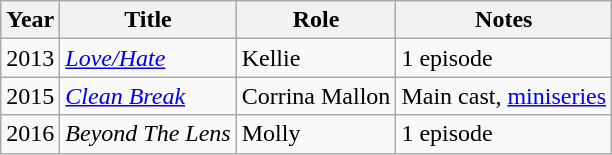<table class="wikitable sortable">
<tr>
<th>Year</th>
<th>Title</th>
<th>Role</th>
<th>Notes</th>
</tr>
<tr>
<td>2013</td>
<td><em><a href='#'>Love/Hate</a></em></td>
<td>Kellie</td>
<td>1 episode</td>
</tr>
<tr>
<td>2015</td>
<td><em><a href='#'>Clean Break</a></em></td>
<td>Corrina Mallon</td>
<td>Main cast, <a href='#'>miniseries</a></td>
</tr>
<tr>
<td>2016</td>
<td><em>Beyond The Lens</em></td>
<td>Molly</td>
<td>1 episode</td>
</tr>
</table>
